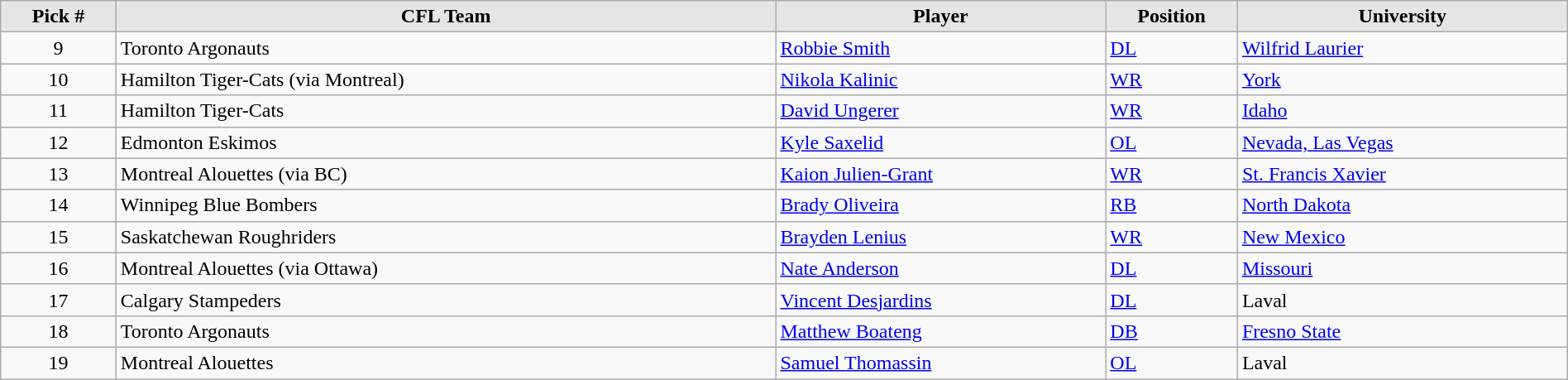<table class="wikitable" style="width: 100%">
<tr>
<th style="background:#E5E5E5;" width=7%>Pick #</th>
<th width=40% style="background:#E5E5E5;">CFL Team</th>
<th width=20% style="background:#E5E5E5;">Player</th>
<th width=8% style="background:#E5E5E5;">Position</th>
<th width=20% style="background:#E5E5E5;">University</th>
</tr>
<tr>
<td align=center>9</td>
<td>Toronto Argonauts</td>
<td><a href='#'>Robbie Smith</a></td>
<td><a href='#'>DL</a></td>
<td><a href='#'>Wilfrid Laurier</a></td>
</tr>
<tr>
<td align=center>10</td>
<td>Hamilton Tiger-Cats (via Montreal)</td>
<td><a href='#'>Nikola Kalinic</a></td>
<td><a href='#'>WR</a></td>
<td><a href='#'>York</a></td>
</tr>
<tr>
<td align=center>11</td>
<td>Hamilton Tiger-Cats</td>
<td><a href='#'>David Ungerer</a></td>
<td><a href='#'>WR</a></td>
<td><a href='#'>Idaho</a></td>
</tr>
<tr>
<td align=center>12</td>
<td>Edmonton Eskimos</td>
<td><a href='#'>Kyle Saxelid</a></td>
<td><a href='#'>OL</a></td>
<td><a href='#'>Nevada, Las Vegas</a></td>
</tr>
<tr>
<td align=center>13</td>
<td>Montreal Alouettes (via BC)</td>
<td><a href='#'>Kaion Julien-Grant</a></td>
<td><a href='#'>WR</a></td>
<td><a href='#'>St. Francis Xavier</a></td>
</tr>
<tr>
<td align=center>14</td>
<td>Winnipeg Blue Bombers</td>
<td><a href='#'>Brady Oliveira</a></td>
<td><a href='#'>RB</a></td>
<td><a href='#'>North Dakota</a></td>
</tr>
<tr>
<td align=center>15</td>
<td>Saskatchewan Roughriders</td>
<td><a href='#'>Brayden Lenius</a></td>
<td><a href='#'>WR</a></td>
<td><a href='#'>New Mexico</a></td>
</tr>
<tr>
<td align=center>16</td>
<td>Montreal Alouettes (via Ottawa)</td>
<td><a href='#'>Nate Anderson</a></td>
<td><a href='#'>DL</a></td>
<td><a href='#'>Missouri</a></td>
</tr>
<tr>
<td align=center>17</td>
<td>Calgary Stampeders</td>
<td><a href='#'>Vincent Desjardins</a></td>
<td><a href='#'>DL</a></td>
<td>Laval</td>
</tr>
<tr>
<td align=center>18</td>
<td>Toronto Argonauts</td>
<td><a href='#'>Matthew Boateng</a></td>
<td><a href='#'>DB</a></td>
<td><a href='#'>Fresno State</a></td>
</tr>
<tr>
<td align=center>19</td>
<td>Montreal Alouettes</td>
<td><a href='#'>Samuel Thomassin</a></td>
<td><a href='#'>OL</a></td>
<td>Laval</td>
</tr>
</table>
